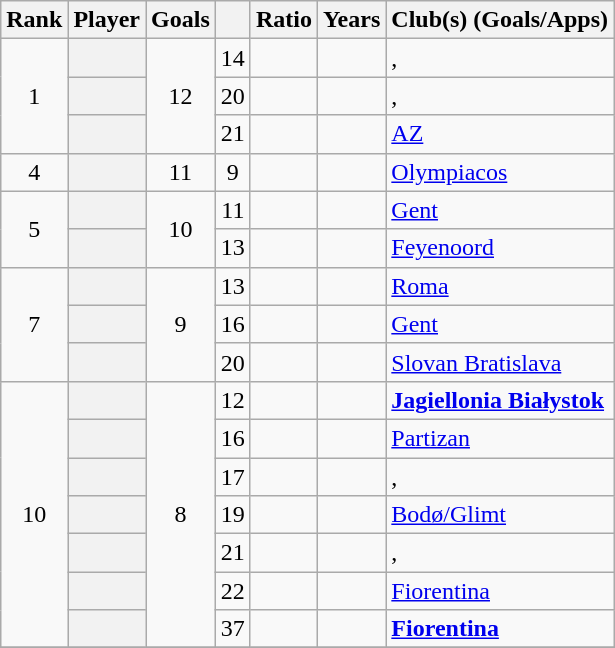<table class="wikitable sortable plainrowheaders" style="text-align:center;">
<tr>
<th scope="col">Rank</th>
<th scope="col">Player</th>
<th scope="col">Goals</th>
<th scope="col"></th>
<th scope="col">Ratio</th>
<th scope="col">Years</th>
<th scope="col">Club(s) (Goals/Apps)</th>
</tr>
<tr>
<td rowspan="3">1</td>
<th scope="row" data-sort-value="Zahavi, Eran"></th>
<td rowspan="3">12</td>
<td>14</td>
<td></td>
<td></td>
<td style="text-align:left;">, </td>
</tr>
<tr>
<th scope="row" data-sort-value="Cabral, Arthur"></th>
<td>20</td>
<td></td>
<td></td>
<td style="text-align:left;">, </td>
</tr>
<tr>
<th scope="row" data-sort-value="Pavlidis, Vangelis"></th>
<td>21</td>
<td></td>
<td></td>
<td style="text-align:left;"><a href='#'>AZ</a></td>
</tr>
<tr>
<td>4</td>
<th scope="row" data-sort-value="El Kaabi, Ayoub"></th>
<td>11</td>
<td>9</td>
<td></td>
<td></td>
<td style="text-align:left;"><a href='#'>Olympiacos</a></td>
</tr>
<tr>
<td rowspan="2">5</td>
<th scope="row" data-sort-value="Orban, Gift"></th>
<td rowspan="2">10</td>
<td>11</td>
<td></td>
<td></td>
<td style="text-align:left;"><a href='#'>Gent</a></td>
</tr>
<tr>
<th scope="row" data-sort-value="Dessers, Cyriel"></th>
<td>13</td>
<td></td>
<td></td>
<td style="text-align:left;"><a href='#'>Feyenoord</a></td>
</tr>
<tr>
<td rowspan="3">7</td>
<th scope="row" data-sort-value="Abraham, Tammy"></th>
<td rowspan="3">9</td>
<td>13</td>
<td></td>
<td></td>
<td style="text-align:left;"><a href='#'>Roma</a></td>
</tr>
<tr>
<th scope="row" data-sort-value="Cuypers, Hugo"></th>
<td>16</td>
<td></td>
<td></td>
<td style="text-align:left;"><a href='#'>Gent</a></td>
</tr>
<tr>
<th scope="row" data-sort-value="Cavric, Aleksandar"></th>
<td>20</td>
<td></td>
<td></td>
<td style="text-align:left;"><a href='#'>Slovan Bratislava</a></td>
</tr>
<tr>
<td rowspan="7">10</td>
<th scope="row" data-sort-value="Pululu, Afimico"></th>
<td rowspan="7">8</td>
<td>12</td>
<td></td>
<td></td>
<td style="text-align:left;"><strong><a href='#'>Jagiellonia Białystok</a></strong></td>
</tr>
<tr>
<th scope="row" data-sort-value="Gomes, Ricardo"></th>
<td>16</td>
<td></td>
<td></td>
<td style="text-align:left;"><a href='#'>Partizan</a></td>
</tr>
<tr>
<th scope="row" data-sort-value="Laborde, Gaetan"></th>
<td>17</td>
<td></td>
<td></td>
<td style="text-align:left;">, </td>
</tr>
<tr>
<th scope="row" data-sort-value="Pellegrino, Amahl"></th>
<td>19</td>
<td></td>
<td></td>
<td style="text-align:left;"><a href='#'>Bodø/Glimt</a></td>
</tr>
<tr>
<th scope="row" data-sort-value="Bakambu, Cedric"></th>
<td>21</td>
<td></td>
<td></td>
<td style="text-align:left;">, </td>
</tr>
<tr>
<th scope="row" data-sort-value="Barak, Antonin"></th>
<td>22</td>
<td></td>
<td></td>
<td style="text-align:left;"><a href='#'>Fiorentina</a></td>
</tr>
<tr>
<th scope="row" data-sort-value="Mandragora, Rolando"></th>
<td>37</td>
<td></td>
<td></td>
<td style="text-align:left;"><strong><a href='#'>Fiorentina</a></strong></td>
</tr>
<tr>
</tr>
</table>
